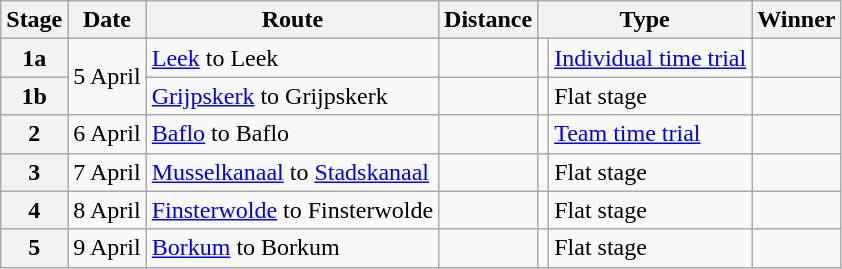<table class="wikitable">
<tr>
<th scope=col>Stage</th>
<th scope=col>Date</th>
<th scope=col>Route</th>
<th scope=col>Distance</th>
<th scope=col colspan="2">Type</th>
<th scope=col>Winner</th>
</tr>
<tr>
<th scope=row>1a</th>
<td style="text-align:right;" rowspan=2>5 April</td>
<td><a href='#'>Leek</a> to Leek</td>
<td align=center></td>
<td></td>
<td><a href='#'>Individual time trial</a></td>
<td></td>
</tr>
<tr>
<th scope=row>1b</th>
<td><a href='#'>Grijpskerk</a> to Grijpskerk</td>
<td align=center></td>
<td></td>
<td>Flat stage</td>
<td></td>
</tr>
<tr>
<th scope=row>2</th>
<td style="text-align:right;">6 April</td>
<td><a href='#'>Baflo</a> to Baflo</td>
<td align=center></td>
<td></td>
<td><a href='#'>Team time trial</a></td>
<td></td>
</tr>
<tr>
<th scope=row>3</th>
<td style="text-align:right;">7 April</td>
<td><a href='#'>Musselkanaal</a> to <a href='#'>Stadskanaal</a></td>
<td align=center></td>
<td></td>
<td>Flat stage</td>
<td></td>
</tr>
<tr>
<th scope=row>4</th>
<td style="text-align:right;">8 April</td>
<td><a href='#'>Finsterwolde</a> to Finsterwolde</td>
<td align=center></td>
<td></td>
<td>Flat stage</td>
<td></td>
</tr>
<tr>
<th scope=row>5</th>
<td style="text-align:right;">9 April</td>
<td><a href='#'>Borkum</a> to Borkum</td>
<td align=center></td>
<td></td>
<td>Flat stage</td>
<td></td>
</tr>
</table>
